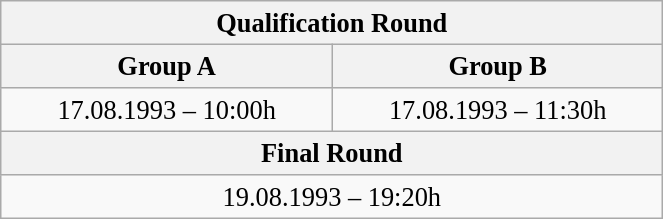<table class="wikitable" style=" text-align:center; font-size:110%;" width="35%">
<tr>
<th colspan="2">Qualification Round</th>
</tr>
<tr>
<th>Group A</th>
<th>Group B</th>
</tr>
<tr>
<td>17.08.1993 – 10:00h</td>
<td>17.08.1993 – 11:30h</td>
</tr>
<tr>
<th colspan="2">Final Round</th>
</tr>
<tr>
<td colspan="2">19.08.1993 – 19:20h</td>
</tr>
</table>
